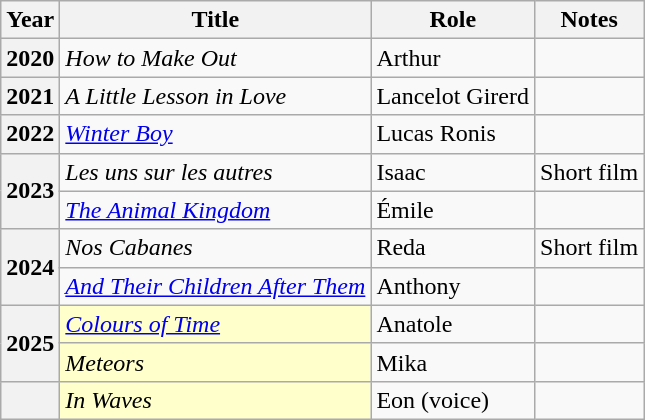<table class="wikitable plainrowheaders sortable"  style=font-size:100%>
<tr>
<th scope="col">Year</th>
<th scope="col">Title</th>
<th scope="col">Role</th>
<th class="unsortable">Notes</th>
</tr>
<tr>
<th scope=row>2020</th>
<td scope="row"><em>How to Make Out</em></td>
<td>Arthur</td>
<td></td>
</tr>
<tr>
<th scope=row>2021</th>
<td scope="row"><em>A Little Lesson in Love</em></td>
<td>Lancelot Girerd</td>
<td></td>
</tr>
<tr>
<th scope=row>2022</th>
<td scope="row"><em><a href='#'>Winter Boy</a></em></td>
<td>Lucas Ronis</td>
<td></td>
</tr>
<tr>
<th rowspan=2 scope="row">2023</th>
<td><em>Les uns sur les autres</em></td>
<td>Isaac</td>
<td>Short film</td>
</tr>
<tr>
<td scope="row"><em><a href='#'>The Animal Kingdom</a></em></td>
<td>Émile</td>
<td></td>
</tr>
<tr>
<th rowspan=2 scope="row">2024</th>
<td><em>Nos Cabanes</em></td>
<td>Reda</td>
<td>Short film</td>
</tr>
<tr>
<td><em><a href='#'>And Their Children After Them</a></em></td>
<td>Anthony</td>
<td></td>
</tr>
<tr>
<th rowspan="2" scope="row">2025</th>
<td style="background:#FFFFCC;"><em><a href='#'>Colours of Time</a></em> </td>
<td>Anatole</td>
<td></td>
</tr>
<tr>
<td style="background:#FFFFCC;"><em>Meteors</em> </td>
<td>Mika</td>
<td></td>
</tr>
<tr>
<th scope="row"></th>
<td style="background:#FFFFCC;"><em>In Waves</em> </td>
<td>Eon (voice)</td>
<td></td>
</tr>
</table>
